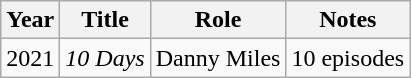<table class="wikitable">
<tr>
<th>Year</th>
<th>Title</th>
<th>Role</th>
<th>Notes</th>
</tr>
<tr>
<td>2021</td>
<td><em>10 Days</em></td>
<td>Danny Miles</td>
<td>10 episodes</td>
</tr>
</table>
